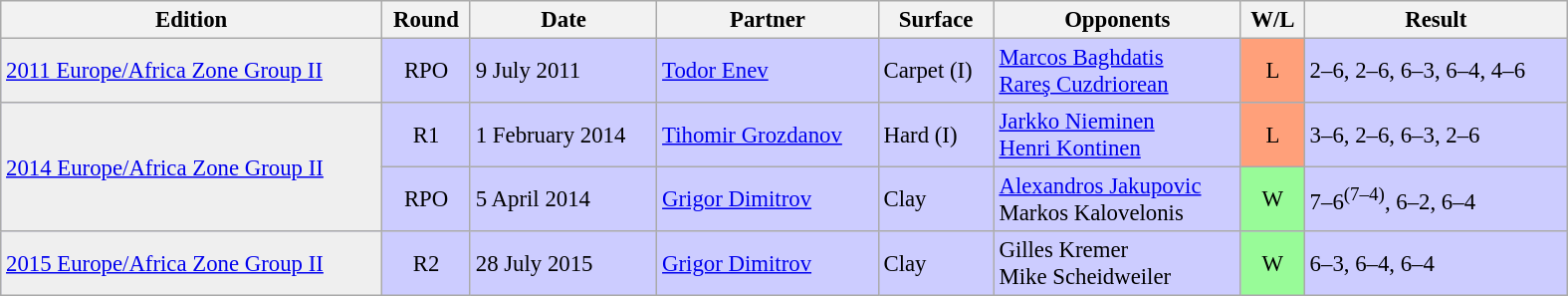<table class="wikitable" style="font-size:95%;" width="1050">
<tr>
<th>Edition</th>
<th>Round</th>
<th>Date</th>
<th>Partner</th>
<th>Surface</th>
<th>Opponents</th>
<th>W/L</th>
<th>Result</th>
</tr>
<tr bgcolor=#CCCCFF>
<td bgcolor=#efefef><a href='#'>2011 Europe/Africa Zone Group II</a></td>
<td align=center>RPO</td>
<td>9 July 2011</td>
<td> <a href='#'>Todor Enev</a></td>
<td>Carpet (I)</td>
<td> <a href='#'>Marcos Baghdatis</a><br> <a href='#'>Rareş Cuzdriorean</a></td>
<td bgcolor=#FFA07A align=center>L</td>
<td>2–6, 2–6, 6–3, 6–4, 4–6</td>
</tr>
<tr bgcolor=#CCCCFF>
<td bgcolor=#efefef rowspan=2><a href='#'>2014 Europe/Africa Zone Group II</a></td>
<td align=center>R1</td>
<td>1 February 2014</td>
<td> <a href='#'>Tihomir Grozdanov</a></td>
<td>Hard (I)</td>
<td> <a href='#'>Jarkko Nieminen</a><br> <a href='#'>Henri Kontinen</a></td>
<td bgcolor=#FFA07A align=center>L</td>
<td>3–6, 2–6, 6–3, 2–6</td>
</tr>
<tr bgcolor=#CCCCFF>
<td align=center>RPO</td>
<td>5 April 2014</td>
<td> <a href='#'>Grigor Dimitrov</a></td>
<td>Clay</td>
<td> <a href='#'>Alexandros Jakupovic</a><br> Markos Kalovelonis</td>
<td bgcolor=#98FB98 align=center>W</td>
<td>7–6<sup>(7–4)</sup>, 6–2, 6–4</td>
</tr>
<tr bgcolor=#CCCCFF>
<td bgcolor=#efefef><a href='#'>2015 Europe/Africa Zone Group II</a></td>
<td align=center>R2</td>
<td>28 July 2015</td>
<td> <a href='#'>Grigor Dimitrov</a></td>
<td>Clay</td>
<td> Gilles Kremer<br> Mike Scheidweiler</td>
<td bgcolor=#98FB98 align=center>W</td>
<td>6–3, 6–4, 6–4</td>
</tr>
</table>
